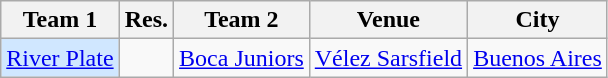<table class=wikitable>
<tr>
<th>Team 1</th>
<th>Res.</th>
<th>Team 2</th>
<th>Venue</th>
<th>City</th>
</tr>
<tr>
<td bgcolor= #d0e7ff><a href='#'>River Plate</a></td>
<td></td>
<td><a href='#'>Boca Juniors</a></td>
<td><a href='#'>Vélez Sarsfield</a></td>
<td><a href='#'>Buenos Aires</a></td>
</tr>
</table>
